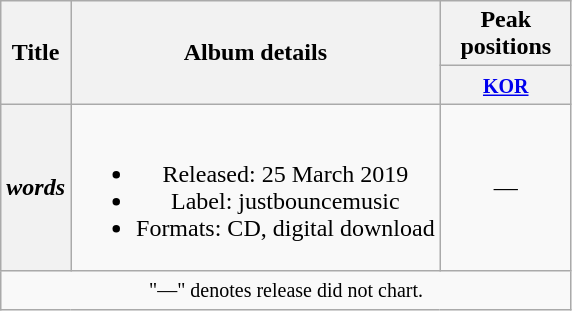<table class="wikitable plainrowheaders" style="text-align:center;">
<tr>
<th scope="col" rowspan="2">Title</th>
<th scope="col" rowspan="2">Album details</th>
<th scope="col" colspan="1" style="width:5em;">Peak positions</th>
</tr>
<tr>
<th><small><a href='#'>KOR</a></small><br></th>
</tr>
<tr>
<th scope="row"><em>words</em></th>
<td><br><ul><li>Released: 25 March 2019</li><li>Label: justbouncemusic</li><li>Formats: CD, digital download</li></ul></td>
<td>—</td>
</tr>
<tr>
<td colspan="3" align="center"><small>"—" denotes release did not chart.</small></td>
</tr>
</table>
